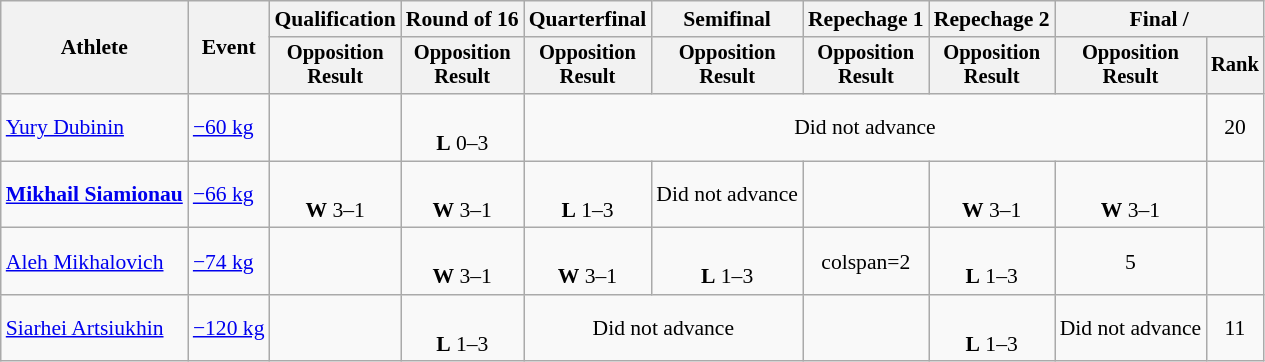<table class="wikitable" style="font-size:90%">
<tr>
<th rowspan="2">Athlete</th>
<th rowspan="2">Event</th>
<th>Qualification</th>
<th>Round of 16</th>
<th>Quarterfinal</th>
<th>Semifinal</th>
<th>Repechage 1</th>
<th>Repechage 2</th>
<th colspan=2>Final / </th>
</tr>
<tr style="font-size: 95%">
<th>Opposition<br>Result</th>
<th>Opposition<br>Result</th>
<th>Opposition<br>Result</th>
<th>Opposition<br>Result</th>
<th>Opposition<br>Result</th>
<th>Opposition<br>Result</th>
<th>Opposition<br>Result</th>
<th>Rank</th>
</tr>
<tr align=center>
<td align=left><a href='#'>Yury Dubinin</a></td>
<td align=left><a href='#'>−60 kg</a></td>
<td></td>
<td><br><strong>L</strong> 0–3 <sup></sup></td>
<td colspan=5>Did not advance</td>
<td>20</td>
</tr>
<tr align=center>
<td align=left><strong><a href='#'>Mikhail Siamionau</a></strong></td>
<td align=left><a href='#'>−66 kg</a></td>
<td><br><strong>W</strong> 3–1 <sup></sup></td>
<td><br><strong>W</strong> 3–1 <sup></sup></td>
<td><br><strong>L</strong> 1–3 <sup></sup></td>
<td>Did not advance</td>
<td></td>
<td><br><strong>W</strong> 3–1 <sup></sup></td>
<td><br><strong>W</strong> 3–1 <sup></sup></td>
<td></td>
</tr>
<tr align=center>
<td align=left><a href='#'>Aleh Mikhalovich</a></td>
<td align=left><a href='#'>−74 kg</a></td>
<td></td>
<td><br><strong>W</strong> 3–1 <sup></sup></td>
<td><br><strong>W</strong> 3–1 <sup></sup></td>
<td><br><strong>L</strong> 1–3 <sup></sup></td>
<td>colspan=2 </td>
<td><br><strong>L</strong> 1–3 <sup></sup></td>
<td>5</td>
</tr>
<tr align=center>
<td align=left><a href='#'>Siarhei Artsiukhin</a></td>
<td align=left><a href='#'>−120 kg</a></td>
<td></td>
<td align=center><br><strong>L</strong> 1–3 <sup></sup></td>
<td colspan=2>Did not advance</td>
<td></td>
<td><br><strong>L</strong> 1–3 <sup></sup></td>
<td>Did not advance</td>
<td>11</td>
</tr>
</table>
